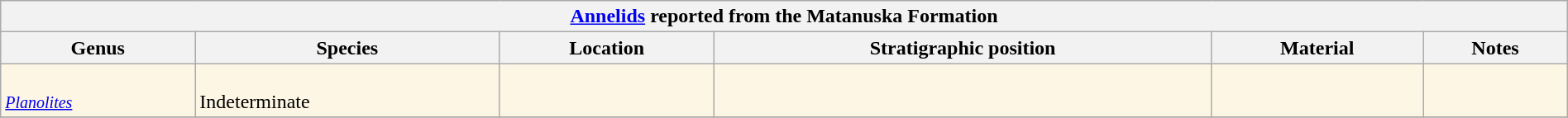<table class="wikitable" align="center" width="100%">
<tr>
<th colspan="7" align="center"><strong><a href='#'>Annelids</a> reported from the Matanuska Formation</strong></th>
</tr>
<tr>
<th>Genus</th>
<th>Species</th>
<th>Location</th>
<th>Stratigraphic position</th>
<th>Material</th>
<th>Notes<br></th>
</tr>
<tr>
<td style="background:#FEF6E4;"><br><small><em><a href='#'>Planolites</a></em></small></td>
<td style="background:#FEF6E4;"><br>Indeterminate</td>
<td style="background:#FEF6E4;"></td>
<td style="background:#FEF6E4;"></td>
<td style="background:#FEF6E4;"></td>
<td style="background:#FEF6E4;"><br></td>
</tr>
<tr>
</tr>
</table>
